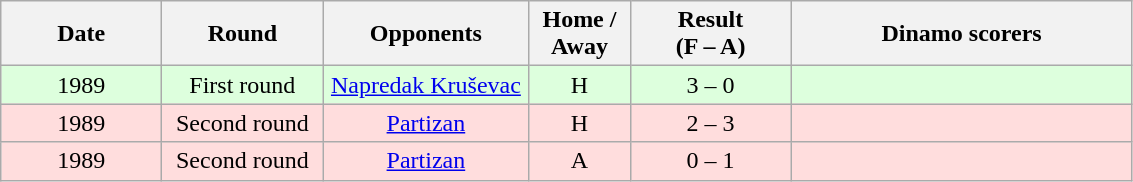<table class="wikitable" style="text-align:center">
<tr>
<th width="100">Date</th>
<th width="100">Round</th>
<th width="130">Opponents</th>
<th width="60">Home /<br>Away</th>
<th width="100">Result<br> (F – A)</th>
<th width="220">Dinamo scorers</th>
</tr>
<tr bgcolor="#ddffdd">
<td>1989</td>
<td>First round</td>
<td><a href='#'>Napredak Kruševac</a></td>
<td>H</td>
<td>3 – 0</td>
<td></td>
</tr>
<tr bgcolor="#ffdddd">
<td>1989</td>
<td>Second round</td>
<td><a href='#'>Partizan</a></td>
<td>H</td>
<td>2 – 3</td>
<td></td>
</tr>
<tr bgcolor="#ffdddd">
<td>1989</td>
<td>Second round</td>
<td><a href='#'>Partizan</a></td>
<td>A</td>
<td>0 – 1</td>
<td></td>
</tr>
</table>
